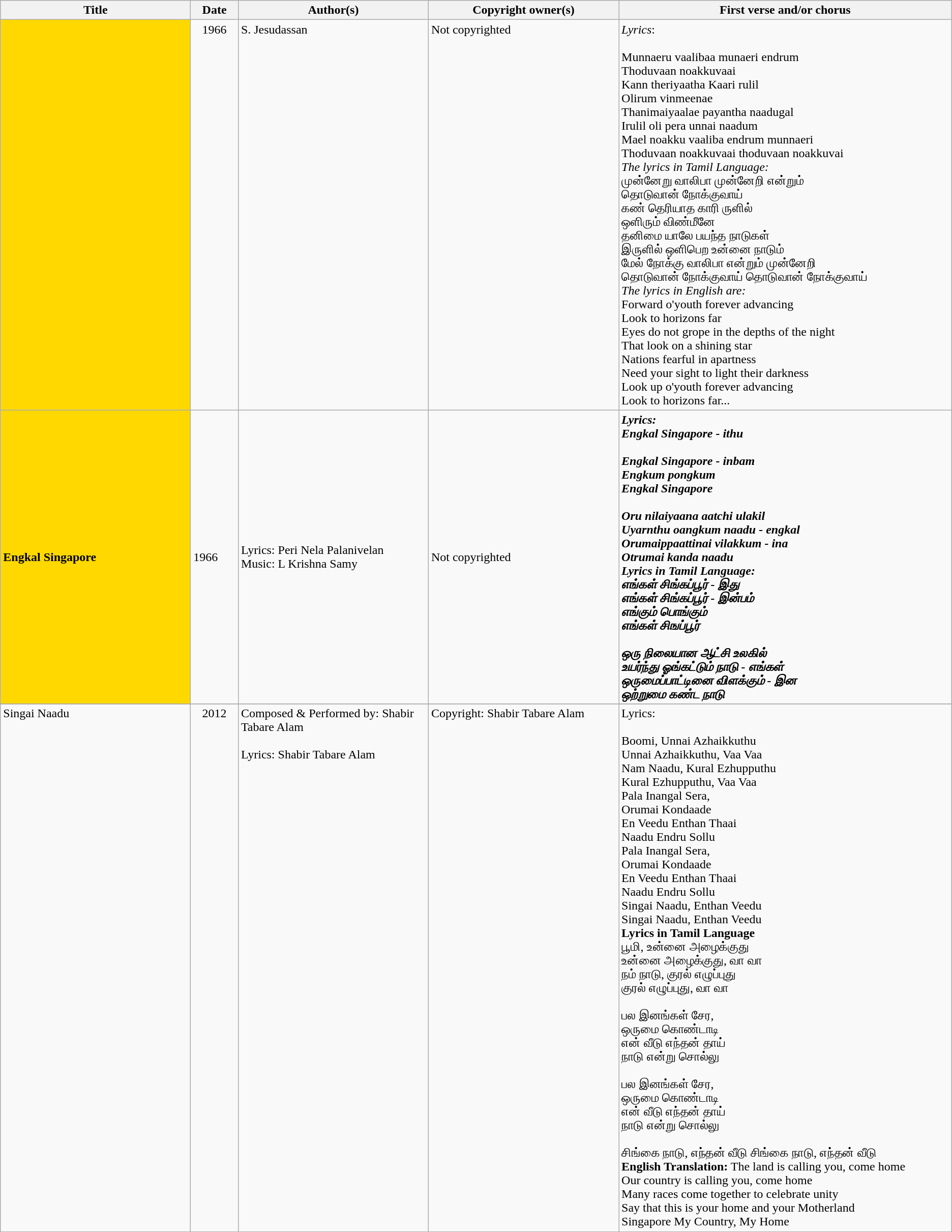<table class=wikitable sortable>
<tr>
<th width=20%>Title</th>
<th width=5%>Date</th>
<th width=20%>Author(s)</th>
<th width=20%>Copyright owner(s)</th>
<th width=35%>First verse and/or chorus</th>
</tr>
<tr valign=top>
<td bgcolor=#FFD800><strong></strong></td>
<td align=center>1966</td>
<td>S. Jesudassan</td>
<td>Not copyrighted</td>
<td><em>Lyrics</em>:<br><br>Munnaeru vaalibaa munaeri endrum<br>
Thoduvaan noakkuvaai<br>
Kann theriyaatha Kaari rulil<br>
Olirum vinmeenae<br>
Thanimaiyaalae payantha naadugal<br>
Irulil oli pera unnai naadum<br>
Mael noakku vaaliba endrum munnaeri<br>
Thoduvaan noakkuvaai thoduvaan noakkuvai<br><em>The lyrics in Tamil Language:</em><br>முன்னேறு வாலிபா முன்னேறி என்றும்<br>
தொடுவான் நோக்குவாய்<br>
கண் தெரியாத காரி ருளில்<br>
ஒளிரும் விண்மீனே<br>
தனிமை யாலே பயந்த நாடுகள்<br>
இருளில் ஒளிபெற உன்னை நாடும்<br>
மேல் நோக்கு வாலிபா என்றும் முன்னேறி<br>
தொடுவான் நோக்குவாய் தொடுவான் நோக்குவாய்<br><em>The lyrics in English are:</em><br>
Forward o'youth forever advancing<br>
Look to horizons far<br>
Eyes do not grope in the depths of the night<br>
That look on a shining star<br>
Nations fearful in apartness<br>
Need your sight to light their darkness<br>
Look up o'youth forever advancing<br>
Look to horizons far...<br></td>
</tr>
<tr>
<td bgcolor=#FFD800><strong>Engkal Singapore</strong></td>
<td>1966</td>
<td>Lyrics: Peri Nela Palanivelan <br> Music: L Krishna Samy</td>
<td>Not copyrighted</td>
<td><strong><em>Lyrics<em>:<strong><br>Engkal Singapore - ithu<br><br>Engkal Singapore - inbam<br>
Engkum pongkum<br>
Engkal Singapore<br>
<br>
Oru nilaiyaana aatchi ulakil<br>
Uyarnthu oangkum naadu - engkal<br>
Orumaippaattinai vilakkum - ina<br>
Otrumai kanda naadu<br></strong>Lyrics in Tamil Language:<strong><br>எங்கள் சிங்கப்பூர் - இது<br>
எங்கள் சிங்கப்பூர் - இன்பம்<br>
எங்கும் பொங்கும்<br>
எங்கள் சிஙப்பூர்<br>
<br>
ஒரு நிலையான ஆட்சி உலகில்<br>
உயர்ந்து ஓங்கட்டும் நாடு - எங்கள் <br>
ஒருமைப்பாட்டினை விளக்கும் - இன<br> 
ஒற்றுமை கண்ட நாடு</td>
</tr>
<tr>
</tr>
<tr valign=top>
<td></strong>Singai Naadu<strong></td>
<td align=center>2012</td>
<td>Composed & Performed by: Shabir Tabare Alam <br><br>Lyrics: Shabir Tabare Alam<br></td>
<td>Copyright: Shabir Tabare Alam</td>
<td></em></strong>Lyrics</em>:</strong><br><br>Boomi, Unnai Azhaikkuthu <br>
Unnai Azhaikkuthu, Vaa Vaa <br>
Nam Naadu, Kural Ezhupputhu <br>
Kural Ezhupputhu, Vaa Vaa <br>
Pala Inangal Sera, <br>
Orumai Kondaade <br>
En Veedu Enthan Thaai <br>
Naadu Endru Sollu <br>
Pala Inangal Sera, <br>
Orumai Kondaade <br>
En Veedu Enthan Thaai <br>
Naadu Endru Sollu <br>
Singai Naadu, Enthan Veedu <br>
Singai Naadu, Enthan Veedu<br><strong>Lyrics in Tamil Language</strong><br>பூமி, உன்னை அழைக்குது<br>
உன்னை அழைக்குது, வா வா<br>
நம் நாடு, குரல் எழுப்புது<br>
குரல் எழுப்புது, வா வா<br>
<br>
பல இனங்கள் சேர,<br>
ஒருமை கொண்டாடி<br>
என் வீடு எந்தன் தாய்<br>
நாடு என்று சொல்லு<br>
<br>
பல இனங்கள் சேர,<br>
ஒருமை கொண்டாடி<br>
என் வீடு எந்தன் தாய்<br>
நாடு என்று சொல்லு<br>
<br>
சிங்கை நாடு, எந்தன் வீடு
சிங்கை நாடு, எந்தன் வீடு<br><strong>English Translation:</strong>
The land is calling you, come home<br>
Our country is calling you, come home<br>
Many races come together to celebrate unity<br>
Say that this is your home and your Motherland<br>
Singapore My Country, My Home<br></td>
</tr>
</table>
